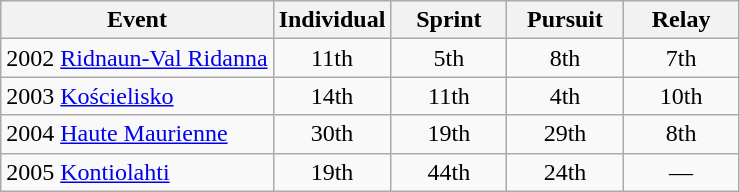<table class="wikitable" style="text-align: center;">
<tr ">
<th>Event</th>
<th style="width:70px;">Individual</th>
<th style="width:70px;">Sprint</th>
<th style="width:70px;">Pursuit</th>
<th style="width:70px;">Relay</th>
</tr>
<tr>
<td align=left> 2002 <a href='#'>Ridnaun-Val Ridanna</a></td>
<td>11th</td>
<td>5th</td>
<td>8th</td>
<td>7th</td>
</tr>
<tr>
<td align=left> 2003 <a href='#'>Kościelisko</a></td>
<td>14th</td>
<td>11th</td>
<td>4th</td>
<td>10th</td>
</tr>
<tr>
<td align=left> 2004 <a href='#'>Haute Maurienne</a></td>
<td>30th</td>
<td>19th</td>
<td>29th</td>
<td>8th</td>
</tr>
<tr>
<td align=left> 2005 <a href='#'>Kontiolahti</a></td>
<td>19th</td>
<td>44th</td>
<td>24th</td>
<td>—</td>
</tr>
</table>
